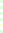<table style="font-size: 85%">
<tr>
<td style="background:#dfd;"></td>
</tr>
<tr>
<td style="background:#dfd;"></td>
</tr>
<tr>
<td style="background:#dfd;"></td>
</tr>
<tr>
<td style="background:#dfd;"></td>
</tr>
<tr>
<td style="background:#ffd;"></td>
</tr>
<tr>
<td style="background:#dfd;"></td>
</tr>
</table>
